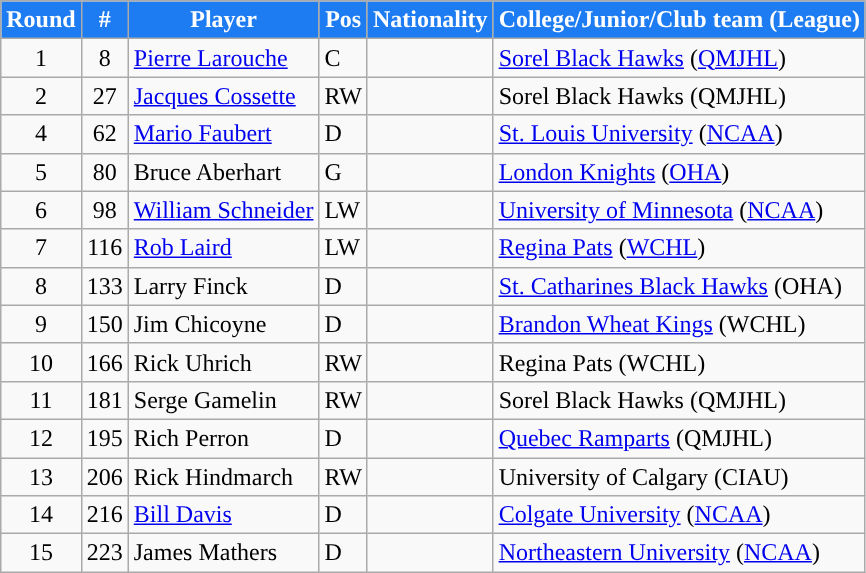<table class="wikitable">
<tr>
<th style="color:white; background:#1D7CF2; ">Round</th>
<th style="color:white; background:#1D7CF2; ">#</th>
<th style="color:white; background:#1D7CF2; ">Player</th>
<th style="color:white; background:#1D7CF2; ">Pos</th>
<th style="color:white; background:#1D7CF2; ">Nationality</th>
<th style="color:white; background:#1D7CF2; ">College/Junior/Club team (League)</th>
</tr>
<tr>
<td style="text-align:center">1</td>
<td style="text-align:center">8</td>
<td><a href='#'>Pierre Larouche</a></td>
<td>C</td>
<td></td>
<td><a href='#'>Sorel Black Hawks</a> (<a href='#'>QMJHL</a>)</td>
</tr>
<tr>
<td style="text-align:center">2</td>
<td style="text-align:center">27</td>
<td><a href='#'>Jacques Cossette</a></td>
<td>RW</td>
<td></td>
<td>Sorel Black Hawks (QMJHL)</td>
</tr>
<tr>
<td style="text-align:center">4</td>
<td style="text-align:center">62</td>
<td><a href='#'>Mario Faubert</a></td>
<td>D</td>
<td></td>
<td><a href='#'>St. Louis University</a> (<a href='#'>NCAA</a>)</td>
</tr>
<tr>
<td style="text-align:center">5</td>
<td style="text-align:center">80</td>
<td>Bruce Aberhart</td>
<td>G</td>
<td></td>
<td><a href='#'>London Knights</a> (<a href='#'>OHA</a>)</td>
</tr>
<tr>
<td style="text-align:center">6</td>
<td style="text-align:center">98</td>
<td><a href='#'>William Schneider</a></td>
<td>LW</td>
<td></td>
<td><a href='#'>University of Minnesota</a> (<a href='#'>NCAA</a>)</td>
</tr>
<tr>
<td style="text-align:center">7</td>
<td style="text-align:center">116</td>
<td><a href='#'>Rob Laird</a></td>
<td>LW</td>
<td></td>
<td><a href='#'>Regina Pats</a> (<a href='#'>WCHL</a>)</td>
</tr>
<tr>
<td style="text-align:center">8</td>
<td style="text-align:center">133</td>
<td>Larry Finck</td>
<td>D</td>
<td></td>
<td><a href='#'>St. Catharines Black Hawks</a> (OHA)</td>
</tr>
<tr>
<td style="text-align:center">9</td>
<td style="text-align:center">150</td>
<td>Jim Chicoyne</td>
<td>D</td>
<td></td>
<td><a href='#'>Brandon Wheat Kings</a> (WCHL)</td>
</tr>
<tr>
<td style="text-align:center">10</td>
<td style="text-align:center">166</td>
<td>Rick Uhrich</td>
<td>RW</td>
<td></td>
<td>Regina Pats (WCHL)</td>
</tr>
<tr>
<td style="text-align:center">11</td>
<td style="text-align:center">181</td>
<td>Serge Gamelin</td>
<td>RW</td>
<td></td>
<td>Sorel Black Hawks (QMJHL)</td>
</tr>
<tr>
<td style="text-align:center">12</td>
<td style="text-align:center">195</td>
<td>Rich Perron</td>
<td>D</td>
<td></td>
<td><a href='#'>Quebec Ramparts</a> (QMJHL)</td>
</tr>
<tr>
<td style="text-align:center">13</td>
<td style="text-align:center">206</td>
<td>Rick Hindmarch</td>
<td>RW</td>
<td></td>
<td>University of Calgary (CIAU)</td>
</tr>
<tr>
<td style="text-align:center">14</td>
<td style="text-align:center">216</td>
<td><a href='#'>Bill Davis</a></td>
<td>D</td>
<td></td>
<td><a href='#'>Colgate University</a> (<a href='#'>NCAA</a>)</td>
</tr>
<tr>
<td style="text-align:center">15</td>
<td style="text-align:center">223</td>
<td>James Mathers</td>
<td>D</td>
<td></td>
<td><a href='#'>Northeastern University</a> (<a href='#'>NCAA</a>)</td>
</tr>
</table>
